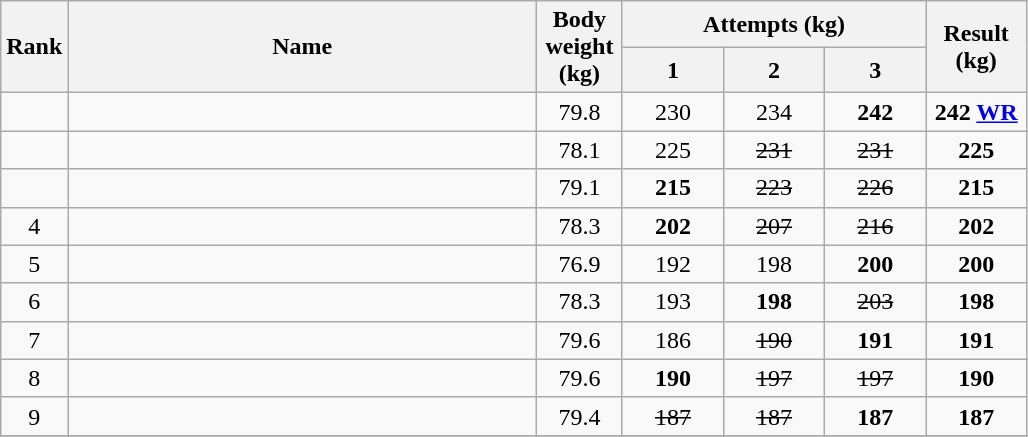<table class="wikitable" style="text-align:center;">
<tr>
<th rowspan="2">Rank</th>
<th rowspan="2" width="305">Name</th>
<th rowspan="2" width="50">Body weight (kg)</th>
<th colspan="3">Attempts (kg)</th>
<th rowspan="2" width="60">Result (kg)</th>
</tr>
<tr>
<th width="60">1</th>
<th width="60">2</th>
<th width="60">3</th>
</tr>
<tr>
<td></td>
<td align="left"></td>
<td>79.8</td>
<td>230</td>
<td>234</td>
<td><strong>242</strong></td>
<td><strong>242 <a href='#'>WR</a></strong></td>
</tr>
<tr>
<td></td>
<td align="left"></td>
<td>78.1</td>
<td>225</td>
<td><s>231</s></td>
<td><s>231</s></td>
<td><strong>225</strong></td>
</tr>
<tr>
<td></td>
<td align="left"></td>
<td>79.1</td>
<td><strong>215</strong></td>
<td><s>223</s></td>
<td><s>226</s></td>
<td><strong>215</strong></td>
</tr>
<tr>
<td>4</td>
<td align="left"></td>
<td>78.3</td>
<td><strong>202</strong></td>
<td><s>207</s></td>
<td><s>216</s></td>
<td><strong>202</strong></td>
</tr>
<tr>
<td>5</td>
<td align="left"></td>
<td>76.9</td>
<td>192</td>
<td>198</td>
<td><strong>200</strong></td>
<td><strong>200</strong></td>
</tr>
<tr>
<td>6</td>
<td align="left"></td>
<td>78.3</td>
<td>193</td>
<td><strong>198</strong></td>
<td><s>203</s></td>
<td><strong>198</strong></td>
</tr>
<tr>
<td>7</td>
<td align="left"></td>
<td>79.6</td>
<td>186</td>
<td><s>190</s></td>
<td><strong>191</strong></td>
<td><strong>191</strong></td>
</tr>
<tr>
<td>8</td>
<td align="left"></td>
<td>79.6</td>
<td><strong>190</strong></td>
<td><s>197</s></td>
<td><s>197</s></td>
<td><strong>190</strong></td>
</tr>
<tr>
<td>9</td>
<td align="left"></td>
<td>79.4</td>
<td><s>187</s></td>
<td><s>187</s></td>
<td><strong>187</strong></td>
<td><strong>187</strong></td>
</tr>
<tr>
</tr>
</table>
